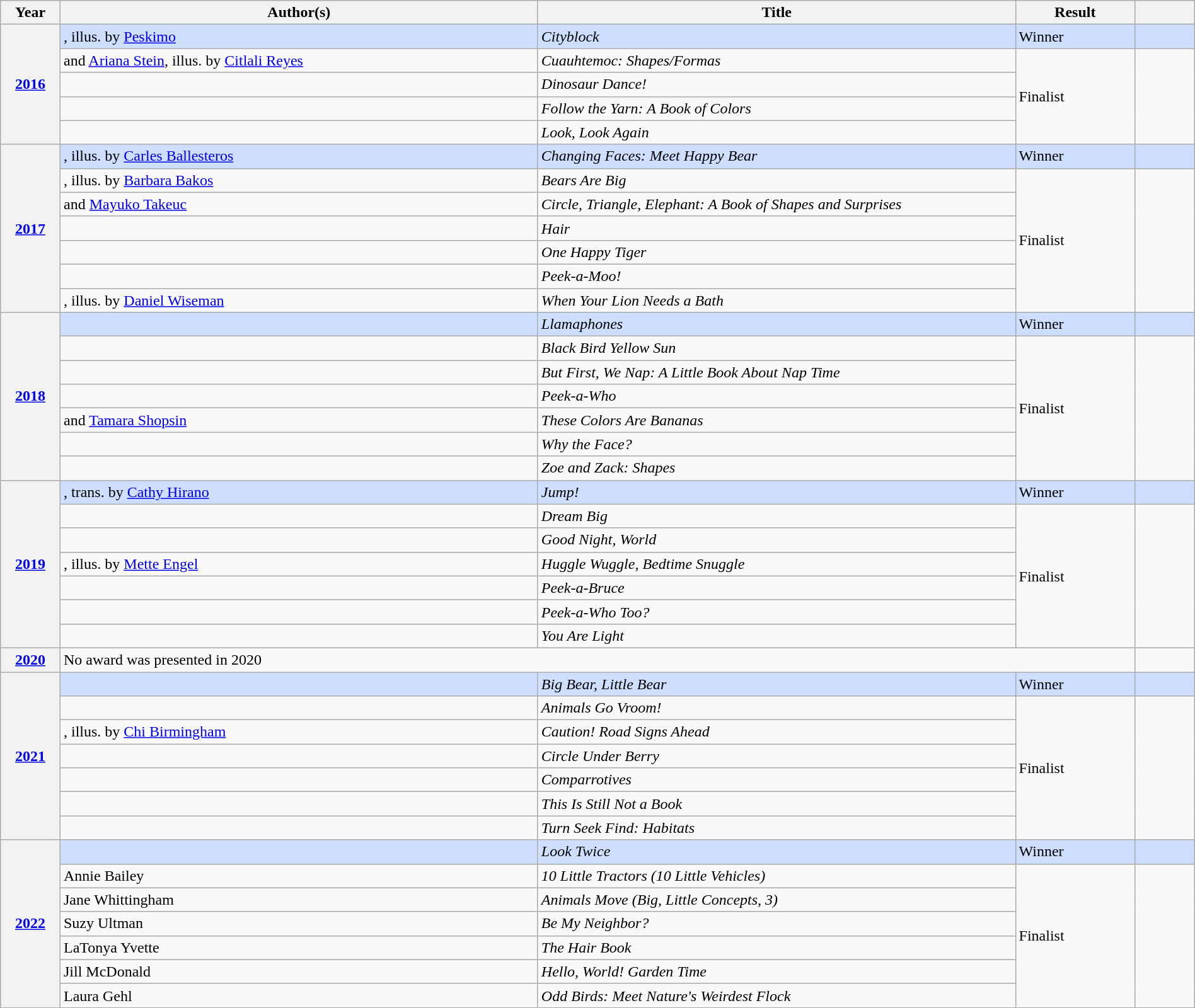<table class="wikitable sortable mw-collapsible" width="100%">
<tr>
<th scope=col width="5%">Year</th>
<th scope=col width="40%">Author(s)</th>
<th scope=col width="40%">Title</th>
<th scope=col width="10%">Result</th>
<th scope=col width="5%" class="unsortable"></th>
</tr>
<tr style="background:#cddeff">
<th scope=row rowspan="5"><a href='#'>2016</a></th>
<td>, illus. by <a href='#'>Peskimo</a></td>
<td><em>Cityblock</em></td>
<td>Winner</td>
<td></td>
</tr>
<tr>
<td> and <a href='#'>Ariana Stein</a>, illus. by <a href='#'>Citlali Reyes</a></td>
<td><em>Cuauhtemoc: Shapes/Formas</em></td>
<td rowspan="4">Finalist</td>
<td rowspan="4"></td>
</tr>
<tr>
<td></td>
<td><em>Dinosaur Dance!</em></td>
</tr>
<tr>
<td></td>
<td><em>Follow the Yarn: A Book of Colors</em></td>
</tr>
<tr>
<td></td>
<td><em>Look, Look Again</em></td>
</tr>
<tr style="background:#cddeff">
<th scope=row rowspan="7"><a href='#'>2017</a></th>
<td>, illus. by <a href='#'>Carles Ballesteros</a></td>
<td><em>Changing Faces: Meet Happy Bear</em></td>
<td>Winner</td>
<td></td>
</tr>
<tr>
<td>, illus. by <a href='#'>Barbara Bakos</a></td>
<td><em>Bears Are Big</em></td>
<td rowspan="6">Finalist</td>
<td rowspan="6"></td>
</tr>
<tr>
<td> and <a href='#'>Mayuko Takeuc</a></td>
<td><em>Circle, Triangle, Elephant: A Book of Shapes and Surprises</em></td>
</tr>
<tr>
<td></td>
<td><em>Hair</em></td>
</tr>
<tr>
<td></td>
<td><em>One Happy Tiger</em></td>
</tr>
<tr>
<td></td>
<td><em>Peek-a-Moo!</em></td>
</tr>
<tr>
<td>, illus. by <a href='#'>Daniel Wiseman</a></td>
<td><em>When Your Lion Needs a Bath</em></td>
</tr>
<tr style="background:#cddeff">
<th scope=row rowspan="7"><a href='#'>2018</a></th>
<td></td>
<td><em>Llamaphones</em></td>
<td>Winner</td>
<td></td>
</tr>
<tr>
<td></td>
<td><em>Black Bird Yellow Sun</em></td>
<td rowspan="6">Finalist</td>
<td rowspan="6"></td>
</tr>
<tr>
<td></td>
<td><em>But First, We Nap: A Little Book About Nap Time</em></td>
</tr>
<tr>
<td></td>
<td><em>Peek-a-Who</em></td>
</tr>
<tr>
<td> and <a href='#'>Tamara Shopsin</a></td>
<td><em>These Colors Are Bananas</em></td>
</tr>
<tr>
<td></td>
<td><em>Why the Face?</em></td>
</tr>
<tr>
<td></td>
<td><em>Zoe and Zack: Shapes</em></td>
</tr>
<tr style="background:#cddeff">
<th scope=row rowspan="7"><a href='#'>2019</a></th>
<td>, trans. by <a href='#'>Cathy Hirano</a></td>
<td><em>Jump!</em></td>
<td>Winner</td>
<td></td>
</tr>
<tr>
<td></td>
<td><em>Dream Big</em></td>
<td rowspan="6">Finalist</td>
<td rowspan="6"></td>
</tr>
<tr>
<td></td>
<td><em>Good Night, World</em></td>
</tr>
<tr>
<td>, illus. by <a href='#'>Mette Engel</a></td>
<td><em>Huggle Wuggle, Bedtime Snuggle</em></td>
</tr>
<tr>
<td></td>
<td><em>Peek-a-Bruce</em></td>
</tr>
<tr>
<td></td>
<td><em>Peek-a-Who Too?</em></td>
</tr>
<tr>
<td></td>
<td><em>You Are Light</em></td>
</tr>
<tr>
<th><a href='#'>2020</a></th>
<td colspan="3">No award was presented in 2020</td>
<td></td>
</tr>
<tr style="background:#cddeff">
<th scope=row rowspan="7"><a href='#'>2021</a></th>
<td></td>
<td><em>Big Bear, Little Bear</em></td>
<td>Winner</td>
<td></td>
</tr>
<tr>
<td></td>
<td><em>Animals Go Vroom!</em></td>
<td rowspan="6">Finalist</td>
<td rowspan="6"></td>
</tr>
<tr>
<td>, illus. by <a href='#'>Chi Birmingham</a></td>
<td><em>Caution! Road Signs Ahead</em></td>
</tr>
<tr>
<td></td>
<td><em>Circle Under Berry</em></td>
</tr>
<tr>
<td></td>
<td><em>Comparrotives</em></td>
</tr>
<tr>
<td></td>
<td><em>This Is Still Not a Book</em></td>
</tr>
<tr>
<td></td>
<td><em>Turn Seek Find: Habitats</em></td>
</tr>
<tr style="background:#cddeff">
<th rowspan="7"><a href='#'>2022</a></th>
<td></td>
<td><em>Look Twice</em></td>
<td>Winner</td>
<td></td>
</tr>
<tr>
<td>Annie Bailey</td>
<td><em>10 Little Tractors (10 Little Vehicles)</em></td>
<td rowspan="6">Finalist</td>
<td rowspan="6"></td>
</tr>
<tr>
<td>Jane Whittingham</td>
<td><em>Animals Move (Big, Little Concepts, 3)</em></td>
</tr>
<tr>
<td>Suzy Ultman</td>
<td><em>Be My Neighbor?</em></td>
</tr>
<tr>
<td>LaTonya Yvette</td>
<td><em>The Hair Book</em></td>
</tr>
<tr>
<td>Jill McDonald</td>
<td><em>Hello, World! Garden Time</em></td>
</tr>
<tr>
<td>Laura Gehl</td>
<td><em>Odd Birds: Meet Nature's Weirdest Flock</em></td>
</tr>
</table>
